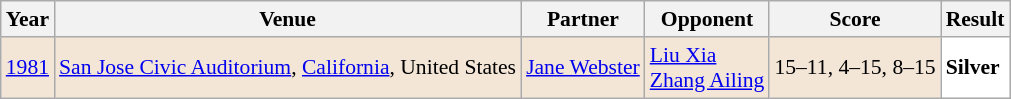<table class="sortable wikitable" style="font-size: 90%;">
<tr>
<th>Year</th>
<th>Venue</th>
<th>Partner</th>
<th>Opponent</th>
<th>Score</th>
<th>Result</th>
</tr>
<tr style="background:#F3E6D7">
<td align="center"><a href='#'>1981</a></td>
<td align="left"><a href='#'>San Jose Civic Auditorium</a>, <a href='#'>California</a>, United States</td>
<td align="left"> <a href='#'>Jane Webster</a></td>
<td align="left"> <a href='#'>Liu Xia</a><br> <a href='#'>Zhang Ailing</a></td>
<td align="left">15–11, 4–15, 8–15</td>
<td style="text-align:left; background:white"> <strong>Silver</strong></td>
</tr>
</table>
